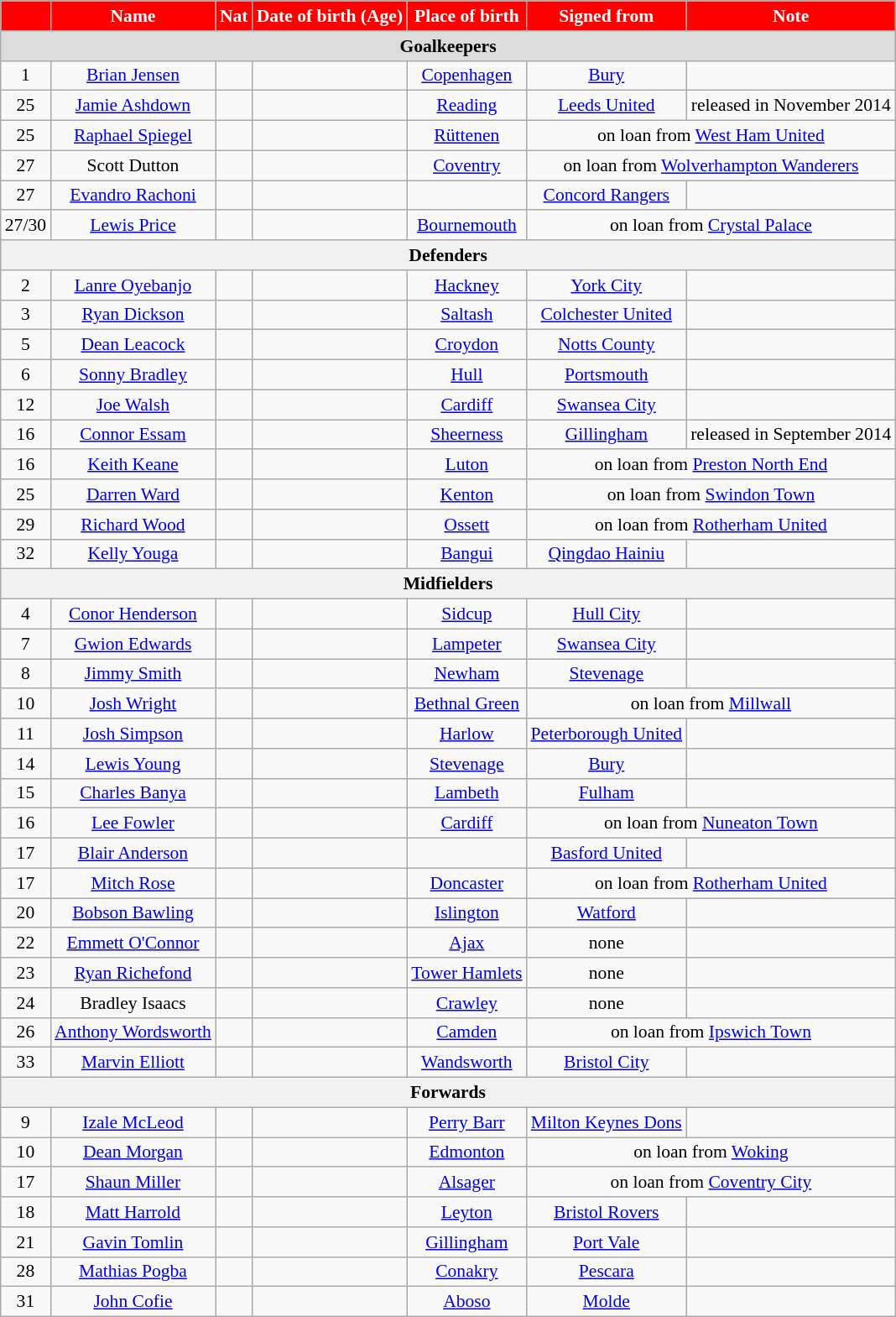<table class="wikitable" style="text-align:center; font-size:90%">
<tr>
<th style="background:#FF0000; color:white; text-align:center;"></th>
<th style="background:#FF0000; color:white; text-align:center;">Name</th>
<th style="background:#FF0000; color:white; text-align:center;">Nat</th>
<th style="background:#FF0000; color:white; text-align:center;">Date of birth (Age)</th>
<th style="background:#FF0000; color:white; text-align:center;">Place of birth</th>
<th style="background:#FF0000; color:white; text-align:center;">Signed from</th>
<th style="background:#FF0000; color:white; text-align:center;">Note</th>
</tr>
<tr>
<th colspan="7" style="background:#dcdcdc; text-align:center;">Goalkeepers</th>
</tr>
<tr>
<td>1</td>
<td><a href='#'>Brian Jensen</a></td>
<td></td>
<td></td>
<td><a href='#'>Copenhagen</a></td>
<td><a href='#'>Bury</a></td>
<td></td>
</tr>
<tr>
<td>25</td>
<td><a href='#'>Jamie Ashdown</a></td>
<td></td>
<td></td>
<td><a href='#'>Reading</a></td>
<td><a href='#'>Leeds United</a></td>
<td>released in November 2014</td>
</tr>
<tr>
<td>25</td>
<td><a href='#'>Raphael Spiegel</a></td>
<td></td>
<td></td>
<td><a href='#'>Rüttenen</a></td>
<td colspan="2">on loan from <a href='#'>West Ham United</a></td>
</tr>
<tr>
<td>27</td>
<td>Scott Dutton</td>
<td></td>
<td></td>
<td><a href='#'>Coventry</a></td>
<td colspan="2">on loan from <a href='#'>Wolverhampton Wanderers</a></td>
</tr>
<tr>
<td>27</td>
<td><a href='#'>Evandro Rachoni</a></td>
<td></td>
<td></td>
<td></td>
<td><a href='#'>Concord Rangers</a></td>
<td></td>
</tr>
<tr>
<td>27/30</td>
<td><a href='#'>Lewis Price</a></td>
<td></td>
<td></td>
<td><a href='#'>Bournemouth</a></td>
<td colspan="2">on loan from <a href='#'>Crystal Palace</a></td>
</tr>
<tr>
<th colspan="7">Defenders</th>
</tr>
<tr>
<td>2</td>
<td><a href='#'>Lanre Oyebanjo</a></td>
<td></td>
<td></td>
<td><a href='#'>Hackney</a></td>
<td><a href='#'>York City</a></td>
<td></td>
</tr>
<tr>
<td>3</td>
<td><a href='#'>Ryan Dickson</a></td>
<td></td>
<td></td>
<td><a href='#'>Saltash</a></td>
<td><a href='#'>Colchester United</a></td>
<td></td>
</tr>
<tr>
<td>5</td>
<td><a href='#'>Dean Leacock</a></td>
<td></td>
<td></td>
<td><a href='#'>Croydon</a></td>
<td><a href='#'>Notts County</a></td>
<td></td>
</tr>
<tr>
<td>6</td>
<td><a href='#'>Sonny Bradley</a></td>
<td></td>
<td></td>
<td><a href='#'>Hull</a></td>
<td><a href='#'>Portsmouth</a></td>
<td></td>
</tr>
<tr>
<td>12</td>
<td><a href='#'>Joe Walsh</a></td>
<td></td>
<td></td>
<td><a href='#'>Cardiff</a></td>
<td><a href='#'>Swansea City</a></td>
<td></td>
</tr>
<tr>
<td>16</td>
<td><a href='#'>Connor Essam</a></td>
<td></td>
<td></td>
<td><a href='#'>Sheerness</a></td>
<td><a href='#'>Gillingham</a></td>
<td>released in September 2014</td>
</tr>
<tr>
<td>16</td>
<td><a href='#'>Keith Keane</a></td>
<td></td>
<td></td>
<td><a href='#'>Luton</a></td>
<td colspan="2">on loan from <a href='#'>Preston North End</a></td>
</tr>
<tr>
<td>25</td>
<td><a href='#'>Darren Ward</a></td>
<td></td>
<td></td>
<td><a href='#'>Kenton</a></td>
<td colspan="2">on loan from <a href='#'>Swindon Town</a></td>
</tr>
<tr>
<td>29</td>
<td><a href='#'>Richard Wood</a></td>
<td></td>
<td></td>
<td><a href='#'>Ossett</a></td>
<td colspan="2">on loan from <a href='#'>Rotherham United</a></td>
</tr>
<tr>
<td>32</td>
<td><a href='#'>Kelly Youga</a></td>
<td></td>
<td></td>
<td><a href='#'>Bangui</a></td>
<td><a href='#'>Qingdao Hainiu</a></td>
<td></td>
</tr>
<tr>
<th colspan="7">Midfielders</th>
</tr>
<tr>
<td>4</td>
<td><a href='#'>Conor Henderson</a></td>
<td></td>
<td></td>
<td><a href='#'>Sidcup</a></td>
<td><a href='#'>Hull City</a></td>
<td></td>
</tr>
<tr>
<td>7</td>
<td><a href='#'>Gwion Edwards</a></td>
<td></td>
<td></td>
<td><a href='#'>Lampeter</a></td>
<td><a href='#'>Swansea City</a></td>
<td></td>
</tr>
<tr>
<td>8</td>
<td><a href='#'>Jimmy Smith</a></td>
<td></td>
<td></td>
<td><a href='#'>Newham</a></td>
<td><a href='#'>Stevenage</a></td>
<td></td>
</tr>
<tr>
<td>10</td>
<td><a href='#'>Josh Wright</a></td>
<td></td>
<td></td>
<td><a href='#'>Bethnal Green</a></td>
<td colspan="2">on loan from <a href='#'>Millwall</a></td>
</tr>
<tr>
<td>11</td>
<td><a href='#'>Josh Simpson</a></td>
<td></td>
<td></td>
<td><a href='#'>Harlow</a></td>
<td><a href='#'>Peterborough United</a></td>
<td></td>
</tr>
<tr>
<td>14</td>
<td><a href='#'>Lewis Young</a></td>
<td></td>
<td></td>
<td><a href='#'>Stevenage</a></td>
<td><a href='#'>Bury</a></td>
<td></td>
</tr>
<tr>
<td>15</td>
<td><a href='#'>Charles Banya</a></td>
<td></td>
<td></td>
<td><a href='#'>Lambeth</a></td>
<td><a href='#'>Fulham</a></td>
<td></td>
</tr>
<tr>
<td>16</td>
<td><a href='#'>Lee Fowler</a></td>
<td></td>
<td></td>
<td><a href='#'>Cardiff</a></td>
<td colspan="2">on loan from <a href='#'>Nuneaton Town</a></td>
</tr>
<tr>
<td>17</td>
<td><a href='#'>Blair Anderson</a></td>
<td></td>
<td></td>
<td></td>
<td><a href='#'>Basford United</a></td>
<td></td>
</tr>
<tr>
<td>17</td>
<td><a href='#'>Mitch Rose</a></td>
<td></td>
<td></td>
<td><a href='#'>Doncaster</a></td>
<td colspan="2">on loan from <a href='#'>Rotherham United</a></td>
</tr>
<tr>
<td>20</td>
<td><a href='#'>Bobson Bawling</a></td>
<td></td>
<td></td>
<td><a href='#'>Islington</a></td>
<td><a href='#'>Watford</a></td>
<td></td>
</tr>
<tr>
<td>22</td>
<td><a href='#'>Emmett O'Connor</a></td>
<td></td>
<td></td>
<td><a href='#'>Ajax</a></td>
<td>none</td>
<td></td>
</tr>
<tr>
<td>23</td>
<td><a href='#'>Ryan Richefond</a></td>
<td></td>
<td></td>
<td><a href='#'>Tower Hamlets</a></td>
<td>none</td>
<td></td>
</tr>
<tr>
<td>24</td>
<td>Bradley Isaacs</td>
<td></td>
<td></td>
<td><a href='#'>Crawley</a></td>
<td>none</td>
<td></td>
</tr>
<tr>
<td>26</td>
<td><a href='#'>Anthony Wordsworth</a></td>
<td></td>
<td></td>
<td><a href='#'>Camden</a></td>
<td colspan="2">on loan from <a href='#'>Ipswich Town</a></td>
</tr>
<tr>
<td>33</td>
<td><a href='#'>Marvin Elliott</a></td>
<td></td>
<td></td>
<td><a href='#'>Wandsworth</a></td>
<td><a href='#'>Bristol City</a></td>
<td></td>
</tr>
<tr>
<th colspan="7">Forwards</th>
</tr>
<tr>
<td>9</td>
<td><a href='#'>Izale McLeod</a></td>
<td></td>
<td></td>
<td><a href='#'>Perry Barr</a></td>
<td><a href='#'>Milton Keynes Dons</a></td>
<td></td>
</tr>
<tr>
<td>10</td>
<td><a href='#'>Dean Morgan</a></td>
<td></td>
<td></td>
<td><a href='#'>Edmonton</a></td>
<td colspan="2">on loan from <a href='#'>Woking</a></td>
</tr>
<tr>
<td>17</td>
<td><a href='#'>Shaun Miller</a></td>
<td></td>
<td></td>
<td><a href='#'>Alsager</a></td>
<td colspan="2">on loan from <a href='#'>Coventry City</a></td>
</tr>
<tr>
<td>18</td>
<td><a href='#'>Matt Harrold</a></td>
<td></td>
<td></td>
<td><a href='#'>Leyton</a></td>
<td><a href='#'>Bristol Rovers</a></td>
<td></td>
</tr>
<tr>
<td>21</td>
<td><a href='#'>Gavin Tomlin</a></td>
<td></td>
<td></td>
<td><a href='#'>Gillingham</a></td>
<td><a href='#'>Port Vale</a></td>
<td></td>
</tr>
<tr>
<td>28</td>
<td><a href='#'>Mathias Pogba</a></td>
<td></td>
<td></td>
<td><a href='#'>Conakry</a></td>
<td><a href='#'>Pescara</a></td>
<td></td>
</tr>
<tr>
<td>31</td>
<td><a href='#'>John Cofie</a></td>
<td></td>
<td></td>
<td><a href='#'>Aboso</a></td>
<td><a href='#'>Molde</a></td>
<td></td>
</tr>
</table>
